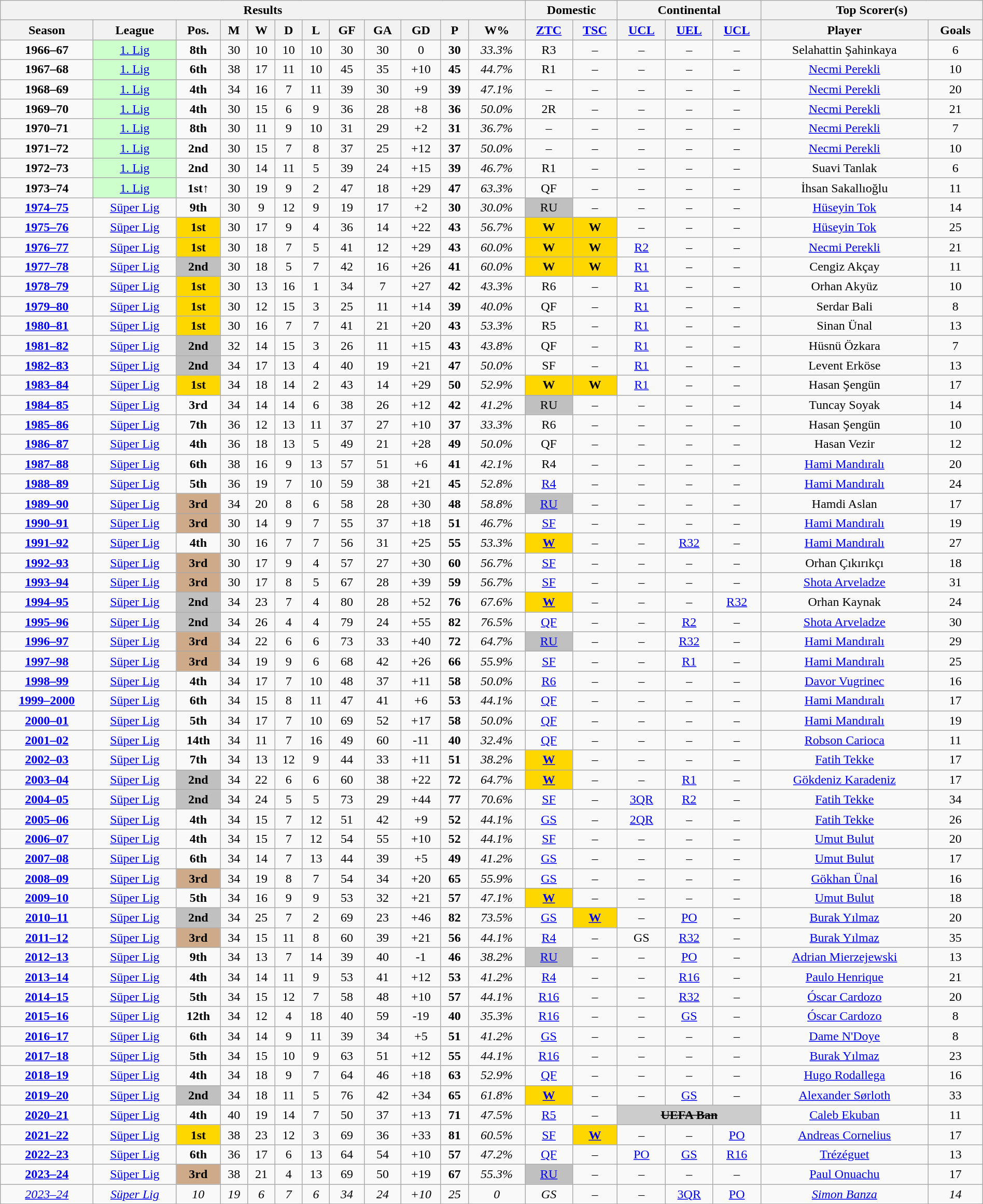<table class="wikitable" style="text-align:center; font-size:100%; width:100%">
<tr>
<th colspan="12">Results</th>
<th colspan="2">Domestic</th>
<th colspan="3">Continental</th>
<th colspan="2">Top Scorer(s)</th>
</tr>
<tr>
<th>Season</th>
<th>League</th>
<th>Pos.</th>
<th>M</th>
<th>W</th>
<th>D</th>
<th>L</th>
<th>GF</th>
<th>GA</th>
<th>GD</th>
<th>P</th>
<th>W%</th>
<th><a href='#'>ZTC</a></th>
<th><a href='#'>TSC</a></th>
<th><a href='#'>UCL</a></th>
<th><a href='#'>UEL</a></th>
<th><a href='#'>UCL</a></th>
<th>Player</th>
<th>Goals</th>
</tr>
<tr>
<td><strong>1966–67</strong></td>
<td style="background:#cfc;"><a href='#'>1. Lig</a></td>
<td><strong>8th</strong></td>
<td>30</td>
<td>10</td>
<td>10</td>
<td>10</td>
<td>30</td>
<td>30</td>
<td>0</td>
<td><strong>30</strong></td>
<td><em>33.3%</em></td>
<td>R3</td>
<td>–</td>
<td>–</td>
<td>–</td>
<td>–</td>
<td>Selahattin Şahinkaya</td>
<td>6</td>
</tr>
<tr>
<td><strong>1967–68</strong></td>
<td style="background:#cfc;"><a href='#'>1. Lig</a></td>
<td><strong>6th</strong></td>
<td>38</td>
<td>17</td>
<td>11</td>
<td>10</td>
<td>45</td>
<td>35</td>
<td>+10</td>
<td><strong>45</strong></td>
<td><em>44.7%</em></td>
<td>R1</td>
<td>–</td>
<td>–</td>
<td>–</td>
<td>–</td>
<td><a href='#'>Necmi Perekli</a></td>
<td>10</td>
</tr>
<tr>
<td><strong>1968–69</strong></td>
<td style="background:#cfc;"><a href='#'>1. Lig</a></td>
<td><strong>4th</strong></td>
<td>34</td>
<td>16</td>
<td>7</td>
<td>11</td>
<td>39</td>
<td>30</td>
<td>+9</td>
<td><strong>39</strong></td>
<td><em>47.1%</em></td>
<td>–</td>
<td>–</td>
<td>–</td>
<td>–</td>
<td>–</td>
<td><a href='#'>Necmi Perekli</a></td>
<td>20</td>
</tr>
<tr>
<td><strong>1969–70</strong></td>
<td style="background:#cfc;"><a href='#'>1. Lig</a></td>
<td><strong>4th</strong></td>
<td>30</td>
<td>15</td>
<td>6</td>
<td>9</td>
<td>36</td>
<td>28</td>
<td>+8</td>
<td><strong>36</strong></td>
<td><em>50.0%</em></td>
<td>2R</td>
<td>–</td>
<td>–</td>
<td>–</td>
<td>–</td>
<td><a href='#'>Necmi Perekli</a></td>
<td>21</td>
</tr>
<tr>
<td><strong>1970–71</strong></td>
<td style="background:#cfc;"><a href='#'>1. Lig</a></td>
<td><strong>8th</strong></td>
<td>30</td>
<td>11</td>
<td>9</td>
<td>10</td>
<td>31</td>
<td>29</td>
<td>+2</td>
<td><strong>31</strong></td>
<td><em>36.7%</em></td>
<td>–</td>
<td>–</td>
<td>–</td>
<td>–</td>
<td>–</td>
<td><a href='#'>Necmi Perekli</a></td>
<td>7</td>
</tr>
<tr>
<td><strong>1971–72</strong></td>
<td style="background:#cfc;"><a href='#'>1. Lig</a></td>
<td><strong>2nd</strong></td>
<td>30</td>
<td>15</td>
<td>7</td>
<td>8</td>
<td>37</td>
<td>25</td>
<td>+12</td>
<td><strong>37</strong></td>
<td><em>50.0%</em></td>
<td>–</td>
<td>–</td>
<td>–</td>
<td>–</td>
<td>–</td>
<td><a href='#'>Necmi Perekli</a></td>
<td>10</td>
</tr>
<tr>
<td><strong>1972–73</strong></td>
<td style="background:#cfc;"><a href='#'>1. Lig</a></td>
<td><strong>2nd</strong></td>
<td>30</td>
<td>14</td>
<td>11</td>
<td>5</td>
<td>39</td>
<td>24</td>
<td>+15</td>
<td><strong>39</strong></td>
<td><em>46.7%</em></td>
<td>R1</td>
<td>–</td>
<td>–</td>
<td>–</td>
<td>–</td>
<td>Suavi Tanlak</td>
<td>6</td>
</tr>
<tr>
<td><strong>1973–74</strong></td>
<td style="background:#cfc;"><a href='#'>1. Lig</a></td>
<td><strong>1st↑</strong></td>
<td>30</td>
<td>19</td>
<td>9</td>
<td>2</td>
<td>47</td>
<td>18</td>
<td>+29</td>
<td><strong>47</strong></td>
<td><em>63.3%</em></td>
<td>QF</td>
<td>–</td>
<td>–</td>
<td>–</td>
<td>–</td>
<td>İhsan Sakallıoğlu</td>
<td>11</td>
</tr>
<tr>
<td><strong><a href='#'>1974–75</a></strong></td>
<td><a href='#'>Süper Lig</a></td>
<td><strong>9th</strong></td>
<td>30</td>
<td>9</td>
<td>12</td>
<td>9</td>
<td>19</td>
<td>17</td>
<td>+2</td>
<td><strong>30</strong></td>
<td><em>30.0%</em></td>
<td style="background:silver">RU</td>
<td>–</td>
<td>–</td>
<td>–</td>
<td>–</td>
<td><a href='#'>Hüseyin Tok</a></td>
<td>14</td>
</tr>
<tr>
<td><strong><a href='#'>1975–76</a></strong></td>
<td><a href='#'>Süper Lig</a></td>
<td style="background:gold"><strong>1st</strong></td>
<td>30</td>
<td>17</td>
<td>9</td>
<td>4</td>
<td>36</td>
<td>14</td>
<td>+22</td>
<td><strong>43</strong></td>
<td><em>56.7%</em></td>
<td style="background:gold"><strong>W</strong></td>
<td style="background:gold"><strong>W</strong></td>
<td>–</td>
<td>–</td>
<td>–</td>
<td><a href='#'>Hüseyin Tok</a></td>
<td>25</td>
</tr>
<tr>
<td><strong><a href='#'>1976–77</a></strong></td>
<td><a href='#'>Süper Lig</a></td>
<td style="background:gold"><strong>1st</strong></td>
<td>30</td>
<td>18</td>
<td>7</td>
<td>5</td>
<td>41</td>
<td>12</td>
<td>+29</td>
<td><strong>43</strong></td>
<td><em>60.0%</em></td>
<td style="background:gold"><strong>W</strong></td>
<td style="background:gold"><strong>W</strong></td>
<td><a href='#'>R2</a></td>
<td>–</td>
<td>–</td>
<td><a href='#'>Necmi Perekli</a></td>
<td>21</td>
</tr>
<tr>
<td><strong><a href='#'>1977–78</a></strong></td>
<td><a href='#'>Süper Lig</a></td>
<td style="background:silver"><strong>2nd</strong></td>
<td>30</td>
<td>18</td>
<td>5</td>
<td>7</td>
<td>42</td>
<td>16</td>
<td>+26</td>
<td><strong>41</strong></td>
<td><em>60.0%</em></td>
<td style="background:gold"><strong>W</strong></td>
<td style="background:gold"><strong>W</strong></td>
<td><a href='#'>R1</a></td>
<td>–</td>
<td>–</td>
<td>Cengiz Akçay</td>
<td>11</td>
</tr>
<tr>
<td><strong><a href='#'>1978–79</a></strong></td>
<td><a href='#'>Süper Lig</a></td>
<td style="background:gold"><strong>1st</strong></td>
<td>30</td>
<td>13</td>
<td>16</td>
<td>1</td>
<td>34</td>
<td>7</td>
<td>+27</td>
<td><strong>42</strong></td>
<td><em>43.3%</em></td>
<td>R6</td>
<td>–</td>
<td><a href='#'>R1</a></td>
<td>–</td>
<td>–</td>
<td>Orhan Akyüz</td>
<td>10</td>
</tr>
<tr>
<td><strong><a href='#'>1979–80</a></strong></td>
<td><a href='#'>Süper Lig</a></td>
<td style="background:gold"><strong>1st</strong></td>
<td>30</td>
<td>12</td>
<td>15</td>
<td>3</td>
<td>25</td>
<td>11</td>
<td>+14</td>
<td><strong>39</strong></td>
<td><em>40.0%</em></td>
<td>QF</td>
<td>–</td>
<td><a href='#'>R1</a></td>
<td>–</td>
<td>–</td>
<td>Serdar Bali</td>
<td>8</td>
</tr>
<tr>
<td><strong><a href='#'>1980–81</a></strong></td>
<td><a href='#'>Süper Lig</a></td>
<td style="background:gold"><strong>1st</strong></td>
<td>30</td>
<td>16</td>
<td>7</td>
<td>7</td>
<td>41</td>
<td>21</td>
<td>+20</td>
<td><strong>43</strong></td>
<td><em>53.3%</em></td>
<td>R5</td>
<td>–</td>
<td><a href='#'>R1</a></td>
<td>–</td>
<td>–</td>
<td>Sinan Ünal</td>
<td>13</td>
</tr>
<tr>
<td><strong><a href='#'>1981–82</a></strong></td>
<td><a href='#'>Süper Lig</a></td>
<td style="background:silver"><strong>2nd</strong></td>
<td>32</td>
<td>14</td>
<td>15</td>
<td>3</td>
<td>26</td>
<td>11</td>
<td>+15</td>
<td><strong>43</strong></td>
<td><em>43.8%</em></td>
<td>QF</td>
<td>–</td>
<td><a href='#'>R1</a></td>
<td>–</td>
<td>–</td>
<td>Hüsnü Özkara</td>
<td>7</td>
</tr>
<tr>
<td><strong><a href='#'>1982–83</a></strong></td>
<td><a href='#'>Süper Lig</a></td>
<td style="background:silver"><strong>2nd</strong></td>
<td>34</td>
<td>17</td>
<td>13</td>
<td>4</td>
<td>40</td>
<td>19</td>
<td>+21</td>
<td><strong>47</strong></td>
<td><em>50.0%</em></td>
<td>SF</td>
<td>–</td>
<td><a href='#'>R1</a></td>
<td>–</td>
<td>–</td>
<td>Levent Erköse</td>
<td>13</td>
</tr>
<tr>
<td><strong><a href='#'>1983–84</a></strong></td>
<td><a href='#'>Süper Lig</a></td>
<td style="background:gold"><strong>1st</strong></td>
<td>34</td>
<td>18</td>
<td>14</td>
<td>2</td>
<td>43</td>
<td>14</td>
<td>+29</td>
<td><strong>50</strong></td>
<td><em>52.9%</em></td>
<td style="background:gold"><strong>W</strong></td>
<td style="background:gold"><strong>W</strong></td>
<td><a href='#'>R1</a></td>
<td>–</td>
<td>–</td>
<td>Hasan Şengün</td>
<td>17</td>
</tr>
<tr>
<td><strong><a href='#'>1984–85</a></strong></td>
<td><a href='#'>Süper Lig</a></td>
<td><strong>3rd</strong></td>
<td>34</td>
<td>14</td>
<td>14</td>
<td>6</td>
<td>38</td>
<td>26</td>
<td>+12</td>
<td><strong>42</strong></td>
<td><em>41.2%</em></td>
<td style="background:silver">RU</td>
<td>–</td>
<td>–</td>
<td>–</td>
<td>–</td>
<td>Tuncay Soyak</td>
<td>14</td>
</tr>
<tr>
<td><strong><a href='#'>1985–86</a></strong></td>
<td><a href='#'>Süper Lig</a></td>
<td><strong>7th</strong></td>
<td>36</td>
<td>12</td>
<td>13</td>
<td>11</td>
<td>37</td>
<td>27</td>
<td>+10</td>
<td><strong>37</strong></td>
<td><em>33.3%</em></td>
<td>R6</td>
<td>–</td>
<td>–</td>
<td>–</td>
<td>–</td>
<td>Hasan Şengün</td>
<td>10</td>
</tr>
<tr>
<td><strong><a href='#'>1986–87</a></strong></td>
<td><a href='#'>Süper Lig</a></td>
<td><strong>4th</strong></td>
<td>36</td>
<td>18</td>
<td>13</td>
<td>5</td>
<td>49</td>
<td>21</td>
<td>+28</td>
<td><strong>49</strong></td>
<td><em>50.0%</em></td>
<td>QF</td>
<td>–</td>
<td>–</td>
<td>–</td>
<td>–</td>
<td>Hasan Vezir</td>
<td>12</td>
</tr>
<tr>
<td><strong><a href='#'>1987–88</a></strong></td>
<td><a href='#'>Süper Lig</a></td>
<td><strong>6th</strong></td>
<td>38</td>
<td>16</td>
<td>9</td>
<td>13</td>
<td>57</td>
<td>51</td>
<td>+6</td>
<td><strong>41</strong></td>
<td><em>42.1%</em></td>
<td>R4</td>
<td>–</td>
<td>–</td>
<td>–</td>
<td>–</td>
<td><a href='#'>Hami Mandıralı</a></td>
<td>20</td>
</tr>
<tr>
<td><strong><a href='#'>1988–89</a></strong></td>
<td><a href='#'>Süper Lig</a></td>
<td><strong>5th</strong></td>
<td>36</td>
<td>19</td>
<td>7</td>
<td>10</td>
<td>59</td>
<td>38</td>
<td>+21</td>
<td><strong>45</strong></td>
<td><em>52.8%</em></td>
<td><a href='#'>R4</a></td>
<td>–</td>
<td>–</td>
<td>–</td>
<td>–</td>
<td><a href='#'>Hami Mandıralı</a></td>
<td>24</td>
</tr>
<tr>
<td><strong><a href='#'>1989–90</a></strong></td>
<td><a href='#'>Süper Lig</a></td>
<td style="background:#CFAA88"><strong>3rd</strong></td>
<td>34</td>
<td>20</td>
<td>8</td>
<td>6</td>
<td>58</td>
<td>28</td>
<td>+30</td>
<td><strong>48</strong></td>
<td><em>58.8%</em></td>
<td style="background:silver"><a href='#'>RU</a></td>
<td>–</td>
<td>–</td>
<td>–</td>
<td>–</td>
<td>Hamdi Aslan</td>
<td>17</td>
</tr>
<tr>
<td><strong><a href='#'>1990–91</a></strong></td>
<td><a href='#'>Süper Lig</a></td>
<td style="background:#CFAA88"><strong>3rd</strong></td>
<td>30</td>
<td>14</td>
<td>9</td>
<td>7</td>
<td>55</td>
<td>37</td>
<td>+18</td>
<td><strong>51</strong></td>
<td><em>46.7%</em></td>
<td><a href='#'>SF</a></td>
<td>–</td>
<td>–</td>
<td>–</td>
<td>–</td>
<td><a href='#'>Hami Mandıralı</a></td>
<td>19</td>
</tr>
<tr>
<td><strong><a href='#'>1991–92</a></strong></td>
<td><a href='#'>Süper Lig</a></td>
<td><strong>4th</strong></td>
<td>30</td>
<td>16</td>
<td>7</td>
<td>7</td>
<td>56</td>
<td>31</td>
<td>+25</td>
<td><strong>55</strong></td>
<td><em>53.3%</em></td>
<td style="background:gold"><a href='#'><strong>W</strong></a></td>
<td>–</td>
<td>–</td>
<td><a href='#'>R32</a></td>
<td>–</td>
<td><a href='#'>Hami Mandıralı</a></td>
<td>27</td>
</tr>
<tr>
<td><strong><a href='#'>1992–93</a></strong></td>
<td><a href='#'>Süper Lig</a></td>
<td style="background:#CFAA88"><strong>3rd</strong></td>
<td>30</td>
<td>17</td>
<td>9</td>
<td>4</td>
<td>57</td>
<td>27</td>
<td>+30</td>
<td><strong>60</strong></td>
<td><em>56.7%</em></td>
<td><a href='#'>SF</a></td>
<td>–</td>
<td>–</td>
<td>–</td>
<td>–</td>
<td>Orhan Çıkırıkçı</td>
<td>18</td>
</tr>
<tr>
<td><strong><a href='#'>1993–94</a></strong></td>
<td><a href='#'>Süper Lig</a></td>
<td style="background:#CFAA88"><strong>3rd</strong></td>
<td>30</td>
<td>17</td>
<td>8</td>
<td>5</td>
<td>67</td>
<td>28</td>
<td>+39</td>
<td><strong>59</strong></td>
<td><em>56.7%</em></td>
<td><a href='#'>SF</a></td>
<td>–</td>
<td>–</td>
<td>–</td>
<td>–</td>
<td><a href='#'>Shota Arveladze</a></td>
<td>31</td>
</tr>
<tr>
<td><strong><a href='#'>1994–95</a></strong></td>
<td><a href='#'>Süper Lig</a></td>
<td style="background:silver"><strong>2nd</strong></td>
<td>34</td>
<td>23</td>
<td>7</td>
<td>4</td>
<td>80</td>
<td>28</td>
<td>+52</td>
<td><strong>76</strong></td>
<td><em>67.6%</em></td>
<td style="background:gold"><a href='#'><strong>W</strong></a></td>
<td>–</td>
<td>–</td>
<td>–</td>
<td><a href='#'>R32</a></td>
<td>Orhan Kaynak</td>
<td>24</td>
</tr>
<tr>
<td><strong><a href='#'>1995–96</a></strong></td>
<td><a href='#'>Süper Lig</a></td>
<td style="background:silver"><strong>2nd</strong></td>
<td>34</td>
<td>26</td>
<td>4</td>
<td>4</td>
<td>79</td>
<td>24</td>
<td>+55</td>
<td><strong>82</strong></td>
<td><em>76.5%</em></td>
<td><a href='#'>QF</a></td>
<td>–</td>
<td>–</td>
<td><a href='#'>R2</a></td>
<td>–</td>
<td><a href='#'>Shota Arveladze</a></td>
<td>30</td>
</tr>
<tr>
<td><strong><a href='#'>1996–97</a></strong></td>
<td><a href='#'>Süper Lig</a></td>
<td style="background:#CFAA88"><strong>3rd</strong></td>
<td>34</td>
<td>22</td>
<td>6</td>
<td>6</td>
<td>73</td>
<td>33</td>
<td>+40</td>
<td><strong>72</strong></td>
<td><em>64.7%</em></td>
<td style="background:silver"><a href='#'>RU</a></td>
<td>–</td>
<td>–</td>
<td><a href='#'>R32</a></td>
<td>–</td>
<td><a href='#'>Hami Mandıralı</a></td>
<td>29</td>
</tr>
<tr>
<td><strong><a href='#'>1997–98</a></strong></td>
<td><a href='#'>Süper Lig</a></td>
<td style="background:#CFAA88"><strong>3rd</strong></td>
<td>34</td>
<td>19</td>
<td>9</td>
<td>6</td>
<td>68</td>
<td>42</td>
<td>+26</td>
<td><strong>66</strong></td>
<td><em>55.9%</em></td>
<td><a href='#'>SF</a></td>
<td>–</td>
<td>–</td>
<td><a href='#'>R1</a></td>
<td>–</td>
<td><a href='#'>Hami Mandıralı</a></td>
<td>25</td>
</tr>
<tr>
<td><strong><a href='#'>1998–99</a></strong></td>
<td><a href='#'>Süper Lig</a></td>
<td><strong>4th</strong></td>
<td>34</td>
<td>17</td>
<td>7</td>
<td>10</td>
<td>48</td>
<td>37</td>
<td>+11</td>
<td><strong>58</strong></td>
<td><em>50.0%</em></td>
<td><a href='#'>R6</a></td>
<td>–</td>
<td>–</td>
<td>–</td>
<td>–</td>
<td><a href='#'>Davor Vugrinec</a></td>
<td>16</td>
</tr>
<tr>
<td><strong><a href='#'>1999–2000</a></strong></td>
<td><a href='#'>Süper Lig</a></td>
<td><strong>6th</strong></td>
<td>34</td>
<td>15</td>
<td>8</td>
<td>11</td>
<td>47</td>
<td>41</td>
<td>+6</td>
<td><strong>53</strong></td>
<td><em>44.1%</em></td>
<td><a href='#'>QF</a></td>
<td>–</td>
<td>–</td>
<td>–</td>
<td>–</td>
<td><a href='#'>Hami Mandıralı</a></td>
<td>17</td>
</tr>
<tr>
<td><strong><a href='#'>2000–01</a></strong></td>
<td><a href='#'>Süper Lig</a></td>
<td><strong>5th</strong></td>
<td>34</td>
<td>17</td>
<td>7</td>
<td>10</td>
<td>69</td>
<td>52</td>
<td>+17</td>
<td><strong>58</strong></td>
<td><em>50.0%</em></td>
<td><a href='#'>QF</a></td>
<td>–</td>
<td>–</td>
<td>–</td>
<td>–</td>
<td><a href='#'>Hami Mandıralı</a></td>
<td>19</td>
</tr>
<tr>
<td><strong><a href='#'>2001–02</a></strong></td>
<td><a href='#'>Süper Lig</a></td>
<td><strong>14th</strong></td>
<td>34</td>
<td>11</td>
<td>7</td>
<td>16</td>
<td>49</td>
<td>60</td>
<td>-11</td>
<td><strong>40</strong></td>
<td><em>32.4%</em></td>
<td><a href='#'>QF</a></td>
<td>–</td>
<td>–</td>
<td>–</td>
<td>–</td>
<td><a href='#'>Robson Carioca</a></td>
<td>11</td>
</tr>
<tr>
<td><strong><a href='#'>2002–03</a></strong></td>
<td><a href='#'>Süper Lig</a></td>
<td><strong>7th</strong></td>
<td>34</td>
<td>13</td>
<td>12</td>
<td>9</td>
<td>44</td>
<td>33</td>
<td>+11</td>
<td><strong>51</strong></td>
<td><em>38.2%</em></td>
<td style="background:gold"><a href='#'><strong>W</strong></a></td>
<td>–</td>
<td>–</td>
<td>–</td>
<td>–</td>
<td><a href='#'>Fatih Tekke</a></td>
<td>17</td>
</tr>
<tr>
<td><strong><a href='#'>2003–04</a></strong></td>
<td><a href='#'>Süper Lig</a></td>
<td style="background:silver"><strong>2nd</strong></td>
<td>34</td>
<td>22</td>
<td>6</td>
<td>6</td>
<td>60</td>
<td>38</td>
<td>+22</td>
<td><strong>72</strong></td>
<td><em>64.7%</em></td>
<td style="background:gold"><a href='#'><strong>W</strong></a></td>
<td>–</td>
<td>–</td>
<td><a href='#'>R1</a></td>
<td>–</td>
<td><a href='#'>Gökdeniz Karadeniz</a></td>
<td>17</td>
</tr>
<tr>
<td><strong><a href='#'>2004–05</a></strong></td>
<td><a href='#'>Süper Lig</a></td>
<td style="background:silver"><strong>2nd</strong></td>
<td>34</td>
<td>24</td>
<td>5</td>
<td>5</td>
<td>73</td>
<td>29</td>
<td>+44</td>
<td><strong>77</strong></td>
<td><em>70.6%</em></td>
<td><a href='#'>SF</a></td>
<td>–</td>
<td><a href='#'>3QR</a></td>
<td><a href='#'>R2</a></td>
<td>–</td>
<td><a href='#'>Fatih Tekke</a></td>
<td>34</td>
</tr>
<tr>
<td><strong><a href='#'>2005–06</a></strong></td>
<td><a href='#'>Süper Lig</a></td>
<td><strong>4th</strong></td>
<td>34</td>
<td>15</td>
<td>7</td>
<td>12</td>
<td>51</td>
<td>42</td>
<td>+9</td>
<td><strong>52</strong></td>
<td><em>44.1%</em></td>
<td><a href='#'>GS</a></td>
<td>–</td>
<td><a href='#'>2QR</a></td>
<td>–</td>
<td>–</td>
<td><a href='#'>Fatih Tekke</a></td>
<td>26</td>
</tr>
<tr>
<td><strong><a href='#'>2006–07</a></strong></td>
<td><a href='#'>Süper Lig</a></td>
<td><strong>4th</strong></td>
<td>34</td>
<td>15</td>
<td>7</td>
<td>12</td>
<td>54</td>
<td>55</td>
<td>+10</td>
<td><strong>52</strong></td>
<td><em>44.1%</em></td>
<td><a href='#'>SF</a></td>
<td>–</td>
<td>–</td>
<td>–</td>
<td>–</td>
<td><a href='#'>Umut Bulut</a></td>
<td>20</td>
</tr>
<tr>
<td><strong><a href='#'>2007–08</a></strong></td>
<td><a href='#'>Süper Lig</a></td>
<td><strong>6th</strong></td>
<td>34</td>
<td>14</td>
<td>7</td>
<td>13</td>
<td>44</td>
<td>39</td>
<td>+5</td>
<td><strong>49</strong></td>
<td><em>41.2%</em></td>
<td><a href='#'>GS</a></td>
<td>–</td>
<td>–</td>
<td>–</td>
<td>–</td>
<td><a href='#'>Umut Bulut</a></td>
<td>17</td>
</tr>
<tr>
<td><strong><a href='#'>2008–09</a></strong></td>
<td><a href='#'>Süper Lig</a></td>
<td style="background:#CFAA88"><strong>3rd</strong></td>
<td>34</td>
<td>19</td>
<td>8</td>
<td>7</td>
<td>54</td>
<td>34</td>
<td>+20</td>
<td><strong>65</strong></td>
<td><em>55.9%</em></td>
<td><a href='#'>GS</a></td>
<td>–</td>
<td>–</td>
<td>–</td>
<td>–</td>
<td><a href='#'>Gökhan Ünal</a></td>
<td>16</td>
</tr>
<tr>
<td><strong><a href='#'>2009–10</a></strong></td>
<td><a href='#'>Süper Lig</a></td>
<td><strong>5th</strong></td>
<td>34</td>
<td>16</td>
<td>9</td>
<td>9</td>
<td>53</td>
<td>32</td>
<td>+21</td>
<td><strong>57</strong></td>
<td><em>47.1%</em></td>
<td style="background:gold"><a href='#'><strong>W</strong></a></td>
<td>–</td>
<td>–</td>
<td>–</td>
<td>–</td>
<td><a href='#'>Umut Bulut</a></td>
<td>18</td>
</tr>
<tr>
<td><strong><a href='#'>2010–11</a></strong></td>
<td><a href='#'>Süper Lig</a></td>
<td style="background:silver"><strong>2nd</strong></td>
<td>34</td>
<td>25</td>
<td>7</td>
<td>2</td>
<td>69</td>
<td>23</td>
<td>+46</td>
<td><strong>82</strong></td>
<td><em>73.5%</em></td>
<td><a href='#'>GS</a></td>
<td style="background:gold"><a href='#'><strong>W</strong></a></td>
<td>–</td>
<td><a href='#'>PO</a></td>
<td>–</td>
<td><a href='#'>Burak Yılmaz</a></td>
<td>20</td>
</tr>
<tr>
<td><strong><a href='#'>2011–12</a></strong></td>
<td><a href='#'>Süper Lig</a></td>
<td style="background:#CFAA88"><strong>3rd</strong></td>
<td>34</td>
<td>15</td>
<td>11</td>
<td>8</td>
<td>60</td>
<td>39</td>
<td>+21</td>
<td><strong>56</strong></td>
<td><em>44.1%</em></td>
<td><a href='#'>R4</a></td>
<td>–</td>
<td>GS</td>
<td><a href='#'>R32</a></td>
<td>–</td>
<td><a href='#'>Burak Yılmaz</a></td>
<td>35</td>
</tr>
<tr>
<td><strong><a href='#'>2012–13</a></strong></td>
<td><a href='#'>Süper Lig</a></td>
<td><strong>9th</strong></td>
<td>34</td>
<td>13</td>
<td>7</td>
<td>14</td>
<td>39</td>
<td>40</td>
<td>-1</td>
<td><strong>46</strong></td>
<td><em>38.2%</em></td>
<td style="background:silver"><a href='#'>RU</a></td>
<td>–</td>
<td>–</td>
<td><a href='#'>PO</a></td>
<td>–</td>
<td><a href='#'>Adrian Mierzejewski</a></td>
<td>13</td>
</tr>
<tr>
<td><strong><a href='#'>2013–14</a></strong></td>
<td><a href='#'>Süper Lig</a></td>
<td><strong>4th</strong></td>
<td>34</td>
<td>14</td>
<td>11</td>
<td>9</td>
<td>53</td>
<td>41</td>
<td>+12</td>
<td><strong>53</strong></td>
<td><em>41.2%</em></td>
<td><a href='#'>R4</a></td>
<td>–</td>
<td>–</td>
<td><a href='#'>R16</a></td>
<td>–</td>
<td><a href='#'>Paulo Henrique</a></td>
<td>21</td>
</tr>
<tr>
<td><strong><a href='#'>2014–15</a></strong></td>
<td><a href='#'>Süper Lig</a></td>
<td><strong>5th</strong></td>
<td>34</td>
<td>15</td>
<td>12</td>
<td>7</td>
<td>58</td>
<td>48</td>
<td>+10</td>
<td><strong>57</strong></td>
<td><em>44.1%</em></td>
<td><a href='#'>R16</a></td>
<td>–</td>
<td>–</td>
<td><a href='#'>R32</a></td>
<td>–</td>
<td><a href='#'>Óscar Cardozo</a></td>
<td>20</td>
</tr>
<tr>
<td><strong><a href='#'>2015–16</a></strong></td>
<td><a href='#'>Süper Lig</a></td>
<td><strong>12th</strong></td>
<td>34</td>
<td>12</td>
<td>4</td>
<td>18</td>
<td>40</td>
<td>59</td>
<td>-19</td>
<td><strong>40</strong></td>
<td><em>35.3%</em></td>
<td><a href='#'>R16</a></td>
<td>–</td>
<td>–</td>
<td><a href='#'>GS</a></td>
<td>–</td>
<td><a href='#'>Óscar Cardozo</a></td>
<td>8</td>
</tr>
<tr>
<td><strong><a href='#'>2016–17</a></strong></td>
<td><a href='#'>Süper Lig</a></td>
<td><strong>6th</strong></td>
<td>34</td>
<td>14</td>
<td>9</td>
<td>11</td>
<td>39</td>
<td>34</td>
<td>+5</td>
<td><strong>51</strong></td>
<td><em>41.2%</em></td>
<td><a href='#'>GS</a></td>
<td>–</td>
<td>–</td>
<td>–</td>
<td>–</td>
<td><a href='#'>Dame N'Doye</a></td>
<td>8</td>
</tr>
<tr>
<td><strong><a href='#'>2017–18</a></strong></td>
<td><a href='#'>Süper Lig</a></td>
<td><strong>5th</strong></td>
<td>34</td>
<td>15</td>
<td>10</td>
<td>9</td>
<td>63</td>
<td>51</td>
<td>+12</td>
<td><strong>55</strong></td>
<td><em>44.1%</em></td>
<td><a href='#'>R16</a></td>
<td>–</td>
<td>–</td>
<td>–</td>
<td>–</td>
<td><a href='#'>Burak Yılmaz</a></td>
<td>23</td>
</tr>
<tr>
<td><strong><a href='#'>2018–19</a></strong></td>
<td><a href='#'>Süper Lig</a></td>
<td><strong>4th</strong></td>
<td>34</td>
<td>18</td>
<td>9</td>
<td>7</td>
<td>64</td>
<td>46</td>
<td>+18</td>
<td><strong>63</strong></td>
<td><em>52.9%</em></td>
<td><a href='#'>QF</a></td>
<td>–</td>
<td>–</td>
<td>–</td>
<td>–</td>
<td><a href='#'>Hugo Rodallega</a></td>
<td>16</td>
</tr>
<tr>
<td><strong><a href='#'>2019–20</a></strong></td>
<td><a href='#'>Süper Lig</a></td>
<td style="background:silver"><strong>2nd</strong></td>
<td>34</td>
<td>18</td>
<td>11</td>
<td>5</td>
<td>76</td>
<td>42</td>
<td>+34</td>
<td><strong>65</strong></td>
<td><em>61.8%</em></td>
<td style="background:gold"><a href='#'><strong>W</strong></a></td>
<td>–</td>
<td>–</td>
<td><a href='#'>GS</a></td>
<td>–</td>
<td><a href='#'>Alexander Sørloth</a></td>
<td>33</td>
</tr>
<tr>
<td><strong><a href='#'>2020–21</a></strong></td>
<td><a href='#'>Süper Lig</a></td>
<td><strong>4th</strong></td>
<td>40</td>
<td>19</td>
<td>14</td>
<td>7</td>
<td>50</td>
<td>37</td>
<td>+13</td>
<td><strong>71</strong></td>
<td><em>47.5%</em></td>
<td><a href='#'>R5</a></td>
<td>–</td>
<td colspan="3" style="background:#ccc;"><s><strong>UEFA Ban</strong></s></td>
<td><a href='#'>Caleb Ekuban</a></td>
<td>11</td>
</tr>
<tr>
<td><strong><a href='#'>2021–22</a></strong></td>
<td><a href='#'>Süper Lig</a></td>
<td style="background:gold"><strong>1st</strong></td>
<td>38</td>
<td>23</td>
<td>12</td>
<td>3</td>
<td>69</td>
<td>36</td>
<td>+33</td>
<td><strong>81</strong></td>
<td><em>60.5%</em></td>
<td><a href='#'>SF</a></td>
<td style="background:gold"><a href='#'><strong>W</strong></a></td>
<td>–</td>
<td>–</td>
<td><a href='#'>PO</a></td>
<td><a href='#'>Andreas Cornelius</a></td>
<td>17</td>
</tr>
<tr>
<td><strong><a href='#'>2022–23</a></strong></td>
<td><a href='#'>Süper Lig</a></td>
<td><strong>6th</strong></td>
<td>36</td>
<td>17</td>
<td>6</td>
<td>13</td>
<td>64</td>
<td>54</td>
<td>+10</td>
<td><strong>57</strong></td>
<td><em>47.2%</em></td>
<td><a href='#'>QF</a></td>
<td>–</td>
<td><a href='#'>PO</a></td>
<td><a href='#'>GS</a></td>
<td><a href='#'>R16</a></td>
<td><a href='#'>Trézéguet</a></td>
<td>13</td>
</tr>
<tr>
<td><strong><a href='#'>2023–24</a></strong></td>
<td><a href='#'>Süper Lig</a></td>
<td style="background:#CFAA88"><strong>3rd</strong></td>
<td>38</td>
<td>21</td>
<td>4</td>
<td>13</td>
<td>69</td>
<td>50</td>
<td>+19</td>
<td><strong>67</strong></td>
<td><em>55.3%</em></td>
<td style="background:silver"><a href='#'>RU</a></td>
<td>–</td>
<td>–</td>
<td>–</td>
<td>–</td>
<td><a href='#'>Paul Onuachu</a></td>
<td>17</td>
</tr>
<tr>
<td><a href='#'><em>2023–24</em></a></td>
<td><em><a href='#'>Süper Lig</a></em></td>
<td><em>10</em></td>
<td><em>19</em></td>
<td><em>6</em></td>
<td><em>7</em></td>
<td><em>6</em></td>
<td><em>34</em></td>
<td><em>24</em></td>
<td><em>+10</em></td>
<td><em>25</em></td>
<td><em>0</em></td>
<td><em>GS</em></td>
<td><em>–</em></td>
<td><em>–</em></td>
<td><a href='#'>3QR</a></td>
<td><a href='#'>PO</a></td>
<td><em><a href='#'>Simon Banza</a></em></td>
<td><em>14</em></td>
</tr>
</table>
